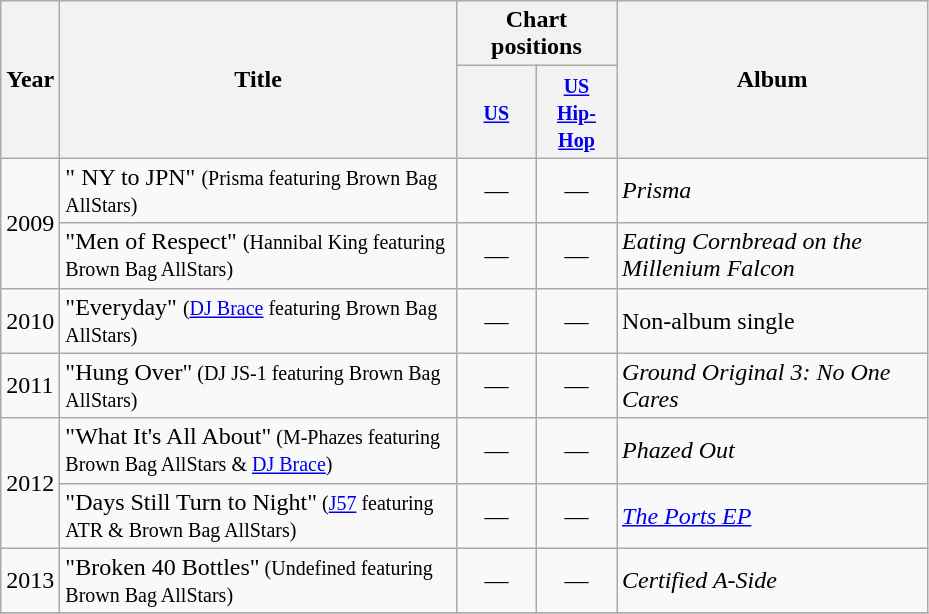<table class="wikitable">
<tr>
<th width="28" rowspan="2"><strong>Year</strong></th>
<th width="257" rowspan="2"><strong>Title</strong></th>
<th colspan="2"><strong>Chart positions</strong></th>
<th width="200" rowspan="2"><strong>Album</strong></th>
</tr>
<tr>
<th width="46"><small><a href='#'>US</a></small></th>
<th width="46"><small><a href='#'>US Hip-Hop</a></small></th>
</tr>
<tr>
<td rowspan="2">2009</td>
<td align="left">" NY to JPN" <small>(Prisma featuring Brown Bag AllStars)</small></td>
<td align="center">—</td>
<td align="center">—</td>
<td rowspan="1"><em>Prisma</em></td>
</tr>
<tr>
<td align="left">"Men of Respect" <small>(Hannibal King featuring Brown Bag AllStars)</small></td>
<td align="center">—</td>
<td align="center">—</td>
<td rowspan="1"><em>Eating Cornbread on the Millenium Falcon </em></td>
</tr>
<tr>
<td>2010</td>
<td align="left">"Everyday" <small>(<a href='#'>DJ Brace</a> featuring Brown Bag AllStars)</small></td>
<td align="center">—</td>
<td align="center">—</td>
<td rowspan="1">Non-album single</td>
</tr>
<tr>
<td>2011</td>
<td align="left">"Hung Over"<small> (DJ JS-1 featuring Brown Bag AllStars)</small></td>
<td align="center">—</td>
<td align="center">—</td>
<td rowspan="1"><em>Ground Original 3: No One Cares</em></td>
</tr>
<tr>
<td rowspan="2">2012</td>
<td align="left">"What It's All About"<small> (M-Phazes featuring Brown Bag AllStars & <a href='#'>DJ Brace</a>)</small></td>
<td align="center">—</td>
<td align="center">—</td>
<td rowspan="1"><em>Phazed Out</em></td>
</tr>
<tr>
<td align="left">"Days Still Turn to Night"<small> (<a href='#'>J57</a> featuring ATR & Brown Bag AllStars)</small></td>
<td align="center">—</td>
<td align="center">—</td>
<td rowspan="1"><em><a href='#'>The Ports EP</a></em></td>
</tr>
<tr>
<td>2013</td>
<td align="left">"Broken 40 Bottles"<small> (Undefined featuring Brown Bag AllStars)</small></td>
<td align="center">—</td>
<td align="center">—</td>
<td rowspan="1"><em>Certified A-Side</em></td>
</tr>
<tr>
</tr>
</table>
